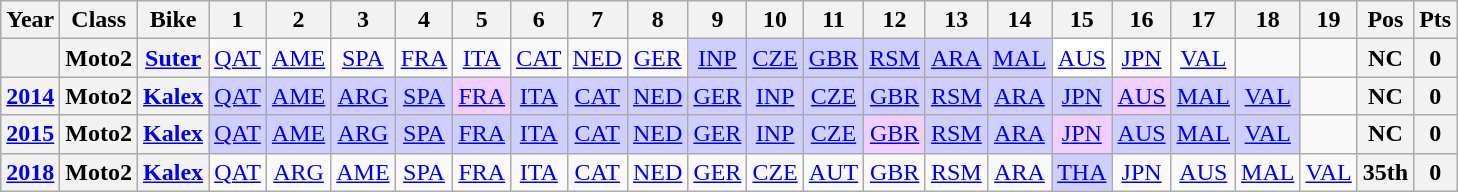<table class="wikitable" style="text-align:center">
<tr>
<th>Year</th>
<th>Class</th>
<th>Bike</th>
<th>1</th>
<th>2</th>
<th>3</th>
<th>4</th>
<th>5</th>
<th>6</th>
<th>7</th>
<th>8</th>
<th>9</th>
<th>10</th>
<th>11</th>
<th>12</th>
<th>13</th>
<th>14</th>
<th>15</th>
<th>16</th>
<th>17</th>
<th>18</th>
<th>19</th>
<th>Pos</th>
<th>Pts</th>
</tr>
<tr>
<th></th>
<th>Moto2</th>
<th><a href='#'>Suter</a></th>
<td><a href='#'>QAT</a></td>
<td><a href='#'>AME</a></td>
<td><a href='#'>SPA</a></td>
<td><a href='#'>FRA</a></td>
<td><a href='#'>ITA</a></td>
<td><a href='#'>CAT</a></td>
<td><a href='#'>NED</a></td>
<td><a href='#'>GER</a></td>
<td style="background:#cfcfff;"><a href='#'>INP</a><br></td>
<td style="background:#cfcfff;"><a href='#'>CZE</a><br></td>
<td style="background:#cfcfff;"><a href='#'>GBR</a><br></td>
<td style="background:#cfcfff;"><a href='#'>RSM</a><br></td>
<td style="background:#cfcfff;"><a href='#'>ARA</a><br></td>
<td style="background:#cfcfff;"><a href='#'>MAL</a><br></td>
<td style="background:#ffffff;"><a href='#'>AUS</a><br></td>
<td><a href='#'>JPN</a></td>
<td><a href='#'>VAL</a></td>
<td></td>
<td></td>
<th>NC</th>
<th>0</th>
</tr>
<tr>
<th><a href='#'>2014</a></th>
<th>Moto2</th>
<th><a href='#'>Kalex</a></th>
<td style="background:#cfcfff;"><a href='#'>QAT</a><br></td>
<td style="background:#cfcfff;"><a href='#'>AME</a><br></td>
<td style="background:#cfcfff;"><a href='#'>ARG</a><br></td>
<td style="background:#cfcfff;"><a href='#'>SPA</a><br></td>
<td style="background:#efcfff;"><a href='#'>FRA</a><br></td>
<td style="background:#cfcfff;"><a href='#'>ITA</a><br></td>
<td style="background:#cfcfff;"><a href='#'>CAT</a><br></td>
<td style="background:#cfcfff;"><a href='#'>NED</a><br></td>
<td style="background:#cfcfff;"><a href='#'>GER</a><br></td>
<td style="background:#cfcfff;"><a href='#'>INP</a><br></td>
<td style="background:#cfcfff;"><a href='#'>CZE</a><br></td>
<td style="background:#cfcfff;"><a href='#'>GBR</a><br></td>
<td style="background:#cfcfff;"><a href='#'>RSM</a><br></td>
<td style="background:#cfcfff;"><a href='#'>ARA</a><br></td>
<td style="background:#cfcfff;"><a href='#'>JPN</a><br></td>
<td style="background:#efcfff;"><a href='#'>AUS</a><br></td>
<td style="background:#cfcfff;"><a href='#'>MAL</a><br></td>
<td style="background:#cfcfff;"><a href='#'>VAL</a><br></td>
<td></td>
<th>NC</th>
<th>0</th>
</tr>
<tr>
<th><a href='#'>2015</a></th>
<th>Moto2</th>
<th><a href='#'>Kalex</a></th>
<td style="background:#cfcfff;"><a href='#'>QAT</a><br></td>
<td style="background:#cfcfff;"><a href='#'>AME</a><br></td>
<td style="background:#cfcfff;"><a href='#'>ARG</a><br></td>
<td style="background:#cfcfff;"><a href='#'>SPA</a><br></td>
<td style="background:#cfcfff;"><a href='#'>FRA</a><br></td>
<td style="background:#cfcfff;"><a href='#'>ITA</a><br></td>
<td style="background:#cfcfff;"><a href='#'>CAT</a><br></td>
<td style="background:#cfcfff;"><a href='#'>NED</a><br></td>
<td style="background:#cfcfff;"><a href='#'>GER</a><br></td>
<td style="background:#cfcfff;"><a href='#'>INP</a><br></td>
<td style="background:#cfcfff;"><a href='#'>CZE</a><br></td>
<td style="background:#efcfff;"><a href='#'>GBR</a><br></td>
<td style="background:#cfcfff;"><a href='#'>RSM</a><br></td>
<td style="background:#cfcfff;"><a href='#'>ARA</a><br></td>
<td style="background:#efcfff;"><a href='#'>JPN</a><br></td>
<td style="background:#cfcfff;"><a href='#'>AUS</a><br></td>
<td style="background:#cfcfff;"><a href='#'>MAL</a><br></td>
<td style="background:#cfcfff;"><a href='#'>VAL</a><br></td>
<td></td>
<th>NC</th>
<th>0</th>
</tr>
<tr>
<th><a href='#'>2018</a></th>
<th>Moto2</th>
<th><a href='#'>Kalex</a></th>
<td><a href='#'>QAT</a></td>
<td><a href='#'>ARG</a></td>
<td><a href='#'>AME</a></td>
<td><a href='#'>SPA</a></td>
<td><a href='#'>FRA</a></td>
<td><a href='#'>ITA</a></td>
<td><a href='#'>CAT</a></td>
<td><a href='#'>NED</a></td>
<td><a href='#'>GER</a></td>
<td><a href='#'>CZE</a></td>
<td><a href='#'>AUT</a></td>
<td><a href='#'>GBR</a></td>
<td><a href='#'>RSM</a></td>
<td><a href='#'>ARA</a></td>
<td style="background:#cfcfff;"><a href='#'>THA</a><br></td>
<td><a href='#'>JPN</a></td>
<td><a href='#'>AUS</a></td>
<td><a href='#'>MAL</a></td>
<td><a href='#'>VAL</a></td>
<th>35th</th>
<th>0</th>
</tr>
</table>
